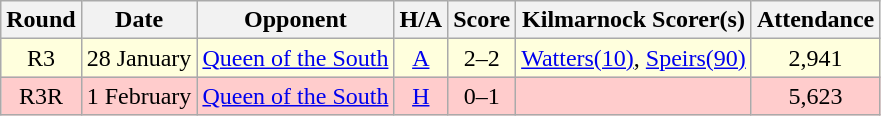<table class="wikitable" style="text-align:center">
<tr>
<th>Round</th>
<th>Date</th>
<th>Opponent</th>
<th>H/A</th>
<th>Score</th>
<th>Kilmarnock Scorer(s)</th>
<th>Attendance</th>
</tr>
<tr bgcolor=#FFFFDD>
<td>R3</td>
<td align=left>28 January</td>
<td align=left><a href='#'>Queen of the South</a></td>
<td><a href='#'>A</a></td>
<td>2–2</td>
<td align=left><a href='#'>Watters(10)</a>, <a href='#'>Speirs(90)</a></td>
<td>2,941</td>
</tr>
<tr bgcolor=#FFCCCC>
<td>R3R</td>
<td align=left>1 February</td>
<td align=left><a href='#'>Queen of the South</a></td>
<td><a href='#'>H</a></td>
<td>0–1</td>
<td align=left></td>
<td>5,623</td>
</tr>
</table>
